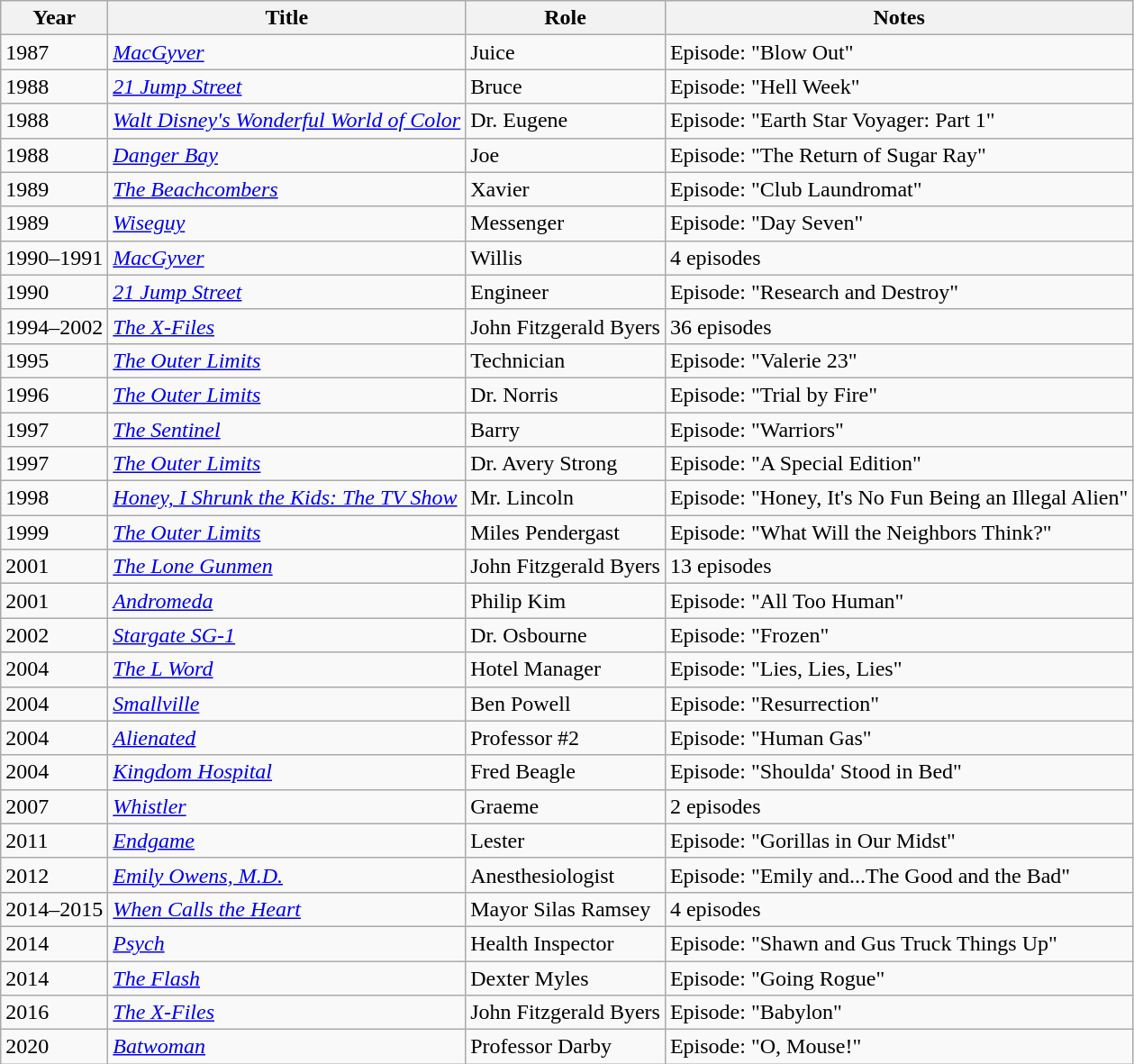<table class="wikitable sortable">
<tr>
<th>Year</th>
<th>Title</th>
<th>Role</th>
<th>Notes</th>
</tr>
<tr>
<td>1987</td>
<td><em><a href='#'>MacGyver</a></em></td>
<td>Juice</td>
<td>Episode: "Blow Out"</td>
</tr>
<tr>
<td>1988</td>
<td><em><a href='#'>21 Jump Street</a></em></td>
<td>Bruce</td>
<td>Episode: "Hell Week"</td>
</tr>
<tr>
<td>1988</td>
<td><em><a href='#'>Walt Disney's Wonderful World of Color</a></em></td>
<td>Dr. Eugene</td>
<td>Episode: "Earth Star Voyager: Part 1"</td>
</tr>
<tr>
<td>1988</td>
<td><em><a href='#'>Danger Bay</a></em></td>
<td>Joe</td>
<td>Episode: "The Return of Sugar Ray"</td>
</tr>
<tr>
<td>1989</td>
<td><em><a href='#'>The Beachcombers</a></em></td>
<td>Xavier</td>
<td>Episode: "Club Laundromat"</td>
</tr>
<tr>
<td>1989</td>
<td><em><a href='#'>Wiseguy</a></em></td>
<td>Messenger</td>
<td>Episode: "Day Seven"</td>
</tr>
<tr>
<td>1990–1991</td>
<td><em><a href='#'>MacGyver</a></em></td>
<td>Willis</td>
<td>4 episodes</td>
</tr>
<tr>
<td>1990</td>
<td><em><a href='#'>21 Jump Street</a></em></td>
<td>Engineer</td>
<td>Episode: "Research and Destroy"</td>
</tr>
<tr>
<td>1994–2002</td>
<td><em><a href='#'>The X-Files</a></em></td>
<td>John Fitzgerald Byers</td>
<td>36 episodes</td>
</tr>
<tr>
<td>1995</td>
<td><em><a href='#'>The Outer Limits</a></em></td>
<td>Technician</td>
<td>Episode: "Valerie 23"</td>
</tr>
<tr>
<td>1996</td>
<td><em><a href='#'>The Outer Limits</a></em></td>
<td>Dr. Norris</td>
<td>Episode: "Trial by Fire"</td>
</tr>
<tr>
<td>1997</td>
<td><em><a href='#'>The Sentinel</a></em></td>
<td>Barry</td>
<td>Episode: "Warriors"</td>
</tr>
<tr>
<td>1997</td>
<td><em><a href='#'>The Outer Limits</a></em></td>
<td>Dr. Avery Strong</td>
<td>Episode: "A Special Edition"</td>
</tr>
<tr>
<td>1998</td>
<td><em><a href='#'>Honey, I Shrunk the Kids: The TV Show</a></em></td>
<td>Mr. Lincoln</td>
<td>Episode: "Honey, It's No Fun Being an Illegal Alien"</td>
</tr>
<tr>
<td>1999</td>
<td><em><a href='#'>The Outer Limits</a></em></td>
<td>Miles Pendergast</td>
<td>Episode: "What Will the Neighbors Think?"</td>
</tr>
<tr>
<td>2001</td>
<td><em><a href='#'>The Lone Gunmen</a></em></td>
<td>John Fitzgerald Byers</td>
<td>13 episodes</td>
</tr>
<tr>
<td>2001</td>
<td><em><a href='#'>Andromeda</a></em></td>
<td>Philip Kim</td>
<td>Episode: "All Too Human"</td>
</tr>
<tr>
<td>2002</td>
<td><em><a href='#'>Stargate SG-1</a></em></td>
<td>Dr. Osbourne</td>
<td>Episode: "Frozen"</td>
</tr>
<tr>
<td>2004</td>
<td><em><a href='#'>The L Word</a></em></td>
<td>Hotel Manager</td>
<td>Episode: "Lies, Lies, Lies"</td>
</tr>
<tr>
<td>2004</td>
<td><em><a href='#'>Smallville</a></em></td>
<td>Ben Powell</td>
<td>Episode: "Resurrection"</td>
</tr>
<tr>
<td>2004</td>
<td><em><a href='#'>Alienated</a></em></td>
<td>Professor #2</td>
<td>Episode: "Human Gas"</td>
</tr>
<tr>
<td>2004</td>
<td><em><a href='#'>Kingdom Hospital</a></em></td>
<td>Fred Beagle</td>
<td>Episode: "Shoulda' Stood in Bed"</td>
</tr>
<tr>
<td>2007</td>
<td><em><a href='#'>Whistler</a></em></td>
<td>Graeme</td>
<td>2 episodes</td>
</tr>
<tr>
<td>2011</td>
<td><em><a href='#'>Endgame</a></em></td>
<td>Lester</td>
<td>Episode: "Gorillas in Our Midst"</td>
</tr>
<tr>
<td>2012</td>
<td><em><a href='#'>Emily Owens, M.D.</a></em></td>
<td>Anesthesiologist</td>
<td>Episode: "Emily and...The Good and the Bad"</td>
</tr>
<tr>
<td>2014–2015</td>
<td><em><a href='#'>When Calls the Heart</a></em></td>
<td>Mayor Silas Ramsey</td>
<td>4 episodes</td>
</tr>
<tr>
<td>2014</td>
<td><em><a href='#'>Psych</a></em></td>
<td>Health Inspector</td>
<td>Episode: "Shawn and Gus Truck Things Up"</td>
</tr>
<tr>
<td>2014</td>
<td><em><a href='#'>The Flash</a></em></td>
<td>Dexter Myles</td>
<td>Episode: "Going Rogue"</td>
</tr>
<tr>
<td>2016</td>
<td><em><a href='#'>The X-Files</a></em></td>
<td>John Fitzgerald Byers</td>
<td>Episode: "Babylon"</td>
</tr>
<tr>
<td>2020</td>
<td><em><a href='#'>Batwoman</a></em></td>
<td>Professor Darby</td>
<td>Episode: "O, Mouse!"</td>
</tr>
</table>
